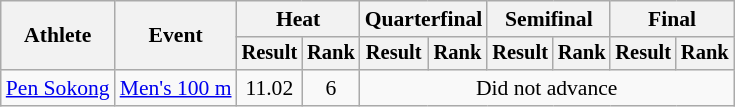<table class="wikitable" style="font-size:90%">
<tr>
<th rowspan="2">Athlete</th>
<th rowspan="2">Event</th>
<th colspan="2">Heat</th>
<th colspan="2">Quarterfinal</th>
<th colspan="2">Semifinal</th>
<th colspan="2">Final</th>
</tr>
<tr style="font-size:95%">
<th>Result</th>
<th>Rank</th>
<th>Result</th>
<th>Rank</th>
<th>Result</th>
<th>Rank</th>
<th>Result</th>
<th>Rank</th>
</tr>
<tr align=center>
<td align=left><a href='#'>Pen Sokong</a></td>
<td align=left><a href='#'>Men's 100 m</a></td>
<td>11.02</td>
<td>6</td>
<td colspan="6">Did not advance</td>
</tr>
</table>
